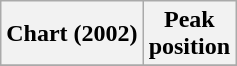<table class="wikitable plainrowheaders">
<tr>
<th scope="col">Chart (2002)</th>
<th scope="col">Peak<br>position</th>
</tr>
<tr>
</tr>
</table>
